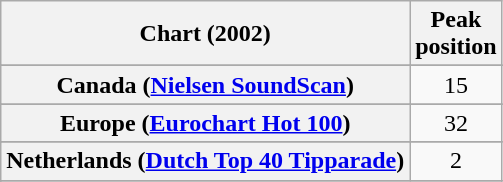<table class="wikitable sortable plainrowheaders" style="text-align:center">
<tr>
<th>Chart (2002)</th>
<th>Peak<br>position</th>
</tr>
<tr>
</tr>
<tr>
</tr>
<tr>
</tr>
<tr>
</tr>
<tr>
<th scope="row">Canada (<a href='#'>Nielsen SoundScan</a>)</th>
<td>15</td>
</tr>
<tr>
</tr>
<tr>
<th scope="row">Europe (<a href='#'>Eurochart Hot 100</a>)</th>
<td>32</td>
</tr>
<tr>
</tr>
<tr>
</tr>
<tr>
</tr>
<tr>
<th scope="row">Netherlands (<a href='#'>Dutch Top 40 Tipparade</a>)</th>
<td align="center">2</td>
</tr>
<tr>
</tr>
<tr>
</tr>
<tr>
</tr>
<tr>
</tr>
<tr>
</tr>
<tr>
</tr>
<tr>
</tr>
<tr>
</tr>
<tr>
</tr>
<tr>
</tr>
<tr>
</tr>
</table>
